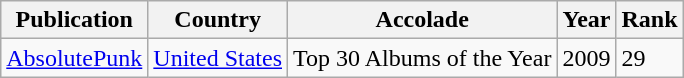<table class="wikitable sortable">
<tr>
<th>Publication</th>
<th>Country</th>
<th>Accolade</th>
<th>Year</th>
<th>Rank</th>
</tr>
<tr>
<td><a href='#'>AbsolutePunk</a></td>
<td style="text-align:center;"><a href='#'>United States</a></td>
<td>Top 30 Albums of the Year</td>
<td>2009</td>
<td align="centre">29</td>
</tr>
</table>
